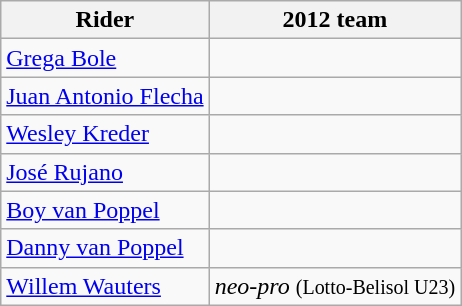<table class="wikitable">
<tr>
<th>Rider</th>
<th>2012 team</th>
</tr>
<tr>
<td><a href='#'>Grega Bole</a></td>
<td></td>
</tr>
<tr>
<td><a href='#'>Juan Antonio Flecha</a></td>
<td></td>
</tr>
<tr>
<td><a href='#'>Wesley Kreder</a></td>
<td></td>
</tr>
<tr>
<td><a href='#'>José Rujano</a></td>
<td></td>
</tr>
<tr>
<td><a href='#'>Boy van Poppel</a></td>
<td></td>
</tr>
<tr>
<td><a href='#'>Danny van Poppel</a></td>
<td></td>
</tr>
<tr>
<td><a href='#'>Willem Wauters</a></td>
<td><em>neo-pro</em> <small>(Lotto-Belisol U23)</small></td>
</tr>
</table>
